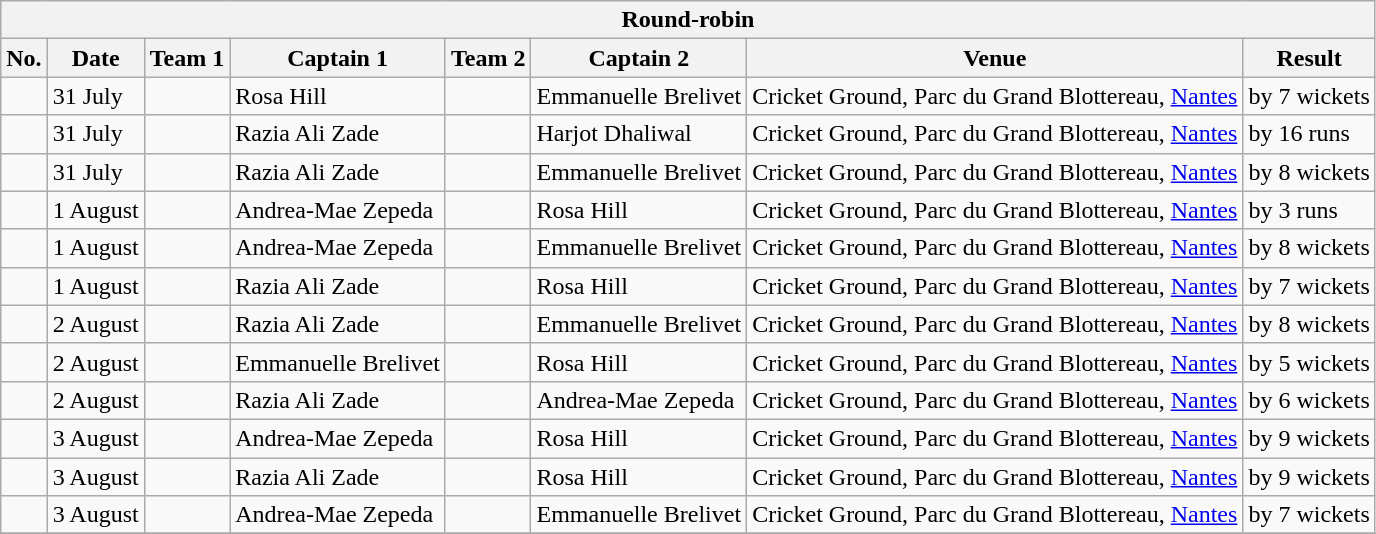<table class="wikitable">
<tr>
<th colspan="8">Round-robin</th>
</tr>
<tr>
<th>No.</th>
<th>Date</th>
<th>Team 1</th>
<th>Captain 1</th>
<th>Team 2</th>
<th>Captain 2</th>
<th>Venue</th>
<th>Result</th>
</tr>
<tr>
<td></td>
<td>31 July</td>
<td></td>
<td>Rosa Hill</td>
<td></td>
<td>Emmanuelle Brelivet</td>
<td>Cricket Ground, Parc du Grand Blottereau, <a href='#'>Nantes</a></td>
<td> by 7 wickets</td>
</tr>
<tr>
<td></td>
<td>31 July</td>
<td></td>
<td>Razia Ali Zade</td>
<td></td>
<td>Harjot Dhaliwal</td>
<td>Cricket Ground, Parc du Grand Blottereau, <a href='#'>Nantes</a></td>
<td> by 16 runs</td>
</tr>
<tr>
<td></td>
<td>31 July</td>
<td></td>
<td>Razia Ali Zade</td>
<td></td>
<td>Emmanuelle Brelivet</td>
<td>Cricket Ground, Parc du Grand Blottereau, <a href='#'>Nantes</a></td>
<td> by 8 wickets</td>
</tr>
<tr>
<td></td>
<td>1 August</td>
<td></td>
<td>Andrea-Mae Zepeda</td>
<td></td>
<td>Rosa Hill</td>
<td>Cricket Ground, Parc du Grand Blottereau, <a href='#'>Nantes</a></td>
<td> by 3 runs</td>
</tr>
<tr>
<td></td>
<td>1 August</td>
<td></td>
<td>Andrea-Mae Zepeda</td>
<td></td>
<td>Emmanuelle Brelivet</td>
<td>Cricket Ground, Parc du Grand Blottereau, <a href='#'>Nantes</a></td>
<td> by 8 wickets</td>
</tr>
<tr>
<td></td>
<td>1 August</td>
<td></td>
<td>Razia Ali Zade</td>
<td></td>
<td>Rosa Hill</td>
<td>Cricket Ground, Parc du Grand Blottereau, <a href='#'>Nantes</a></td>
<td> by 7 wickets</td>
</tr>
<tr>
<td></td>
<td>2 August</td>
<td></td>
<td>Razia Ali Zade</td>
<td></td>
<td>Emmanuelle Brelivet</td>
<td>Cricket Ground, Parc du Grand Blottereau, <a href='#'>Nantes</a></td>
<td> by 8 wickets</td>
</tr>
<tr>
<td></td>
<td>2 August</td>
<td></td>
<td>Emmanuelle Brelivet</td>
<td></td>
<td>Rosa Hill</td>
<td>Cricket Ground, Parc du Grand Blottereau, <a href='#'>Nantes</a></td>
<td> by 5 wickets</td>
</tr>
<tr>
<td></td>
<td>2 August</td>
<td></td>
<td>Razia Ali Zade</td>
<td></td>
<td>Andrea-Mae Zepeda</td>
<td>Cricket Ground, Parc du Grand Blottereau, <a href='#'>Nantes</a></td>
<td> by 6 wickets</td>
</tr>
<tr>
<td></td>
<td>3 August</td>
<td></td>
<td>Andrea-Mae Zepeda</td>
<td></td>
<td>Rosa Hill</td>
<td>Cricket Ground, Parc du Grand Blottereau, <a href='#'>Nantes</a></td>
<td> by 9 wickets</td>
</tr>
<tr>
<td></td>
<td>3 August</td>
<td></td>
<td>Razia Ali Zade</td>
<td></td>
<td>Rosa Hill</td>
<td>Cricket Ground, Parc du Grand Blottereau, <a href='#'>Nantes</a></td>
<td> by 9 wickets</td>
</tr>
<tr>
<td></td>
<td>3 August</td>
<td></td>
<td>Andrea-Mae Zepeda</td>
<td></td>
<td>Emmanuelle Brelivet</td>
<td>Cricket Ground, Parc du Grand Blottereau, <a href='#'>Nantes</a></td>
<td> by 7 wickets</td>
</tr>
<tr>
</tr>
</table>
